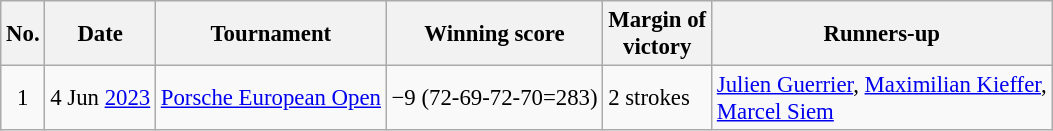<table class="wikitable" style="font-size:95%;">
<tr>
<th>No.</th>
<th>Date</th>
<th>Tournament</th>
<th>Winning score</th>
<th>Margin of<br>victory</th>
<th>Runners-up</th>
</tr>
<tr>
<td align=center>1</td>
<td align=right>4 Jun <a href='#'>2023</a></td>
<td><a href='#'>Porsche European Open</a></td>
<td>−9 (72-69-72-70=283)</td>
<td>2 strokes</td>
<td> <a href='#'>Julien Guerrier</a>,  <a href='#'>Maximilian Kieffer</a>,<br> <a href='#'>Marcel Siem</a></td>
</tr>
</table>
